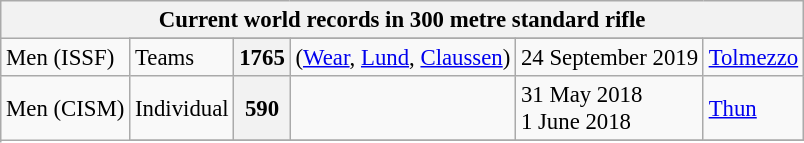<table class="wikitable" style="font-size: 95%">
<tr>
<th colspan=9>Current world records in 300 metre standard rifle</th>
</tr>
<tr>
<td rowspan=2>Men (ISSF)<br></td>
</tr>
<tr>
<td>Teams</td>
<th>1765</th>
<td> (<a href='#'>Wear</a>, <a href='#'>Lund</a>, <a href='#'>Claussen</a>)</td>
<td>24 September 2019</td>
<td><a href='#'>Tolmezzo</a> </td>
</tr>
<tr>
<td rowspan=2>Men (CISM)</td>
<td>Individual</td>
<th>590</th>
<td> <br></td>
<td>31 May 2018 <br> 1 June 2018</td>
<td><a href='#'>Thun</a> </td>
</tr>
<tr>
</tr>
</table>
